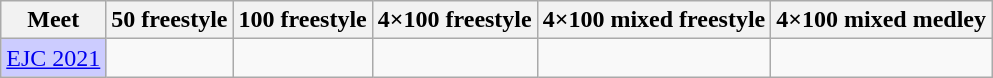<table class="sortable wikitable">
<tr>
<th>Meet</th>
<th class="unsortable">50 freestyle</th>
<th class="unsortable">100 freestyle</th>
<th class="unsortable">4×100 freestyle</th>
<th class="unsortable">4×100 mixed freestyle</th>
<th class="unsortable">4×100 mixed medley</th>
</tr>
<tr>
<td style="background:#ccccff"><a href='#'>EJC 2021</a></td>
<td align="center"></td>
<td align="center"></td>
<td align="center"></td>
<td align="center"></td>
<td align="center"></td>
</tr>
</table>
